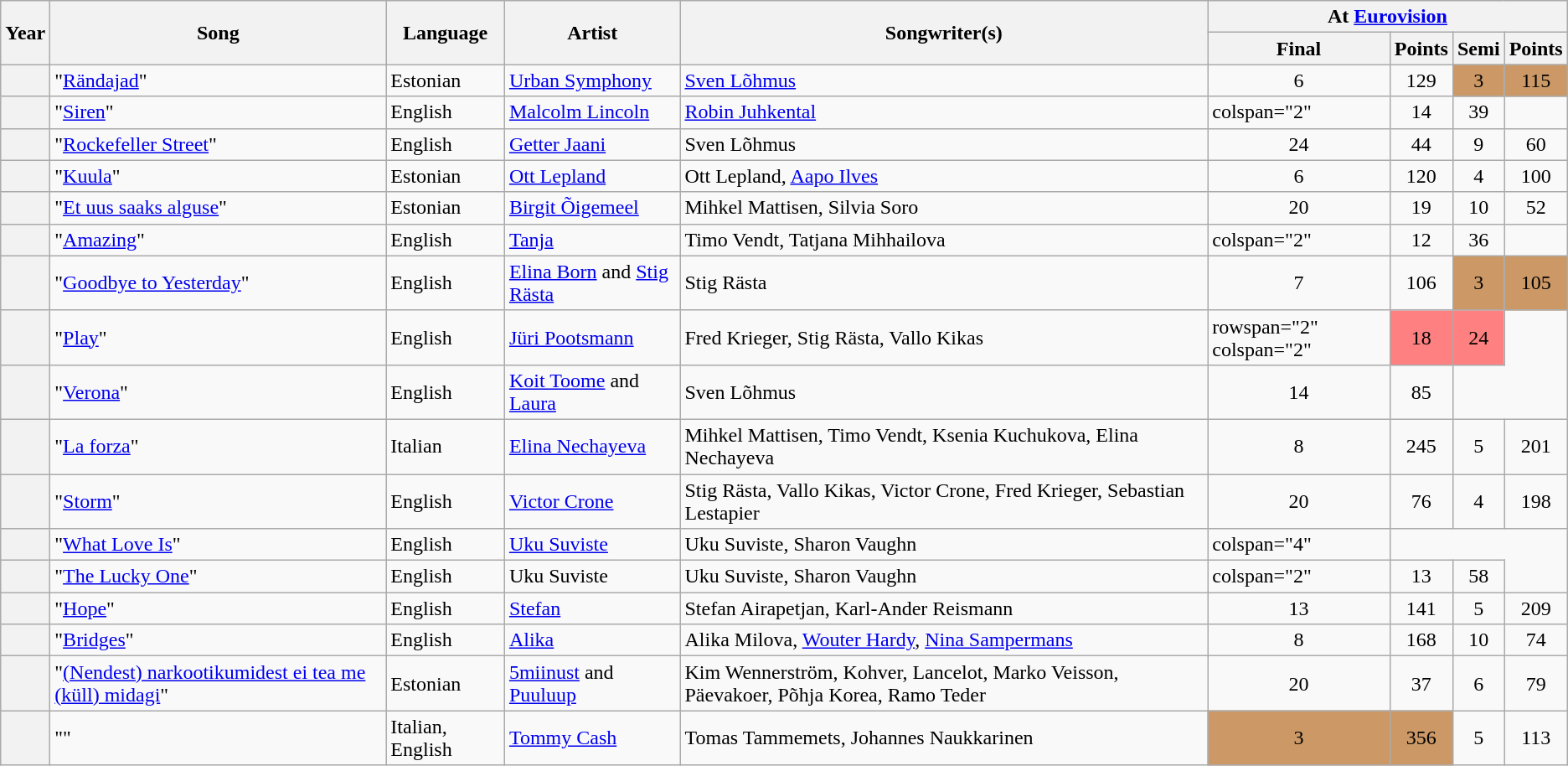<table class="wikitable">
<tr>
<th rowspan="2">Year</th>
<th rowspan="2">Song</th>
<th rowspan="2">Language</th>
<th rowspan="2">Artist</th>
<th rowspan="2">Songwriter(s)</th>
<th colspan="4">At <a href='#'>Eurovision</a></th>
</tr>
<tr>
<th>Final</th>
<th>Points</th>
<th>Semi</th>
<th>Points</th>
</tr>
<tr>
<th></th>
<td>"<a href='#'>Rändajad</a>"</td>
<td>Estonian</td>
<td><a href='#'>Urban Symphony</a></td>
<td><a href='#'>Sven Lõhmus</a></td>
<td align=center>6</td>
<td align=center>129</td>
<td align=center bgcolor="#CC9966">3</td>
<td align=center bgcolor="#CC9966">115</td>
</tr>
<tr>
<th></th>
<td>"<a href='#'>Siren</a>"</td>
<td>English</td>
<td><a href='#'>Malcolm Lincoln</a></td>
<td><a href='#'>Robin Juhkental</a></td>
<td>colspan="2" </td>
<td align=center>14</td>
<td align=center>39</td>
</tr>
<tr>
<th></th>
<td>"<a href='#'>Rockefeller Street</a>"</td>
<td>English</td>
<td><a href='#'>Getter Jaani</a></td>
<td>Sven Lõhmus</td>
<td align=center>24</td>
<td align=center>44</td>
<td align=center>9</td>
<td align=center>60</td>
</tr>
<tr>
<th></th>
<td>"<a href='#'>Kuula</a>"</td>
<td>Estonian</td>
<td><a href='#'>Ott Lepland</a></td>
<td>Ott Lepland, <a href='#'>Aapo Ilves</a></td>
<td align=center>6</td>
<td align=center>120</td>
<td align=center>4</td>
<td align=center>100</td>
</tr>
<tr>
<th></th>
<td>"<a href='#'>Et uus saaks alguse</a>"</td>
<td>Estonian</td>
<td><a href='#'>Birgit Õigemeel</a></td>
<td>Mihkel Mattisen, Silvia Soro</td>
<td align=center>20</td>
<td align=center>19</td>
<td align=center>10</td>
<td align=center>52</td>
</tr>
<tr>
<th></th>
<td>"<a href='#'>Amazing</a>"</td>
<td>English</td>
<td><a href='#'>Tanja</a></td>
<td>Timo Vendt, Tatjana Mihhailova</td>
<td>colspan="2" </td>
<td align=center>12</td>
<td align=center>36</td>
</tr>
<tr>
<th></th>
<td>"<a href='#'>Goodbye to Yesterday</a>"</td>
<td>English</td>
<td><a href='#'>Elina Born</a> and <a href='#'>Stig Rästa</a></td>
<td>Stig Rästa</td>
<td align=center>7</td>
<td align=center>106</td>
<td align=center bgcolor="#CC9966">3</td>
<td align=center bgcolor="#CC9966">105</td>
</tr>
<tr>
<th></th>
<td>"<a href='#'>Play</a>"</td>
<td>English</td>
<td><a href='#'>Jüri Pootsmann</a></td>
<td>Fred Krieger, Stig Rästa, Vallo Kikas</td>
<td>rowspan="2" colspan="2" </td>
<td align=center bgcolor="#FE8080">18</td>
<td align=center bgcolor="#FE8080">24</td>
</tr>
<tr>
<th></th>
<td>"<a href='#'>Verona</a>"</td>
<td>English</td>
<td><a href='#'>Koit Toome</a> and <a href='#'>Laura</a></td>
<td>Sven Lõhmus</td>
<td align=center>14</td>
<td align=center>85</td>
</tr>
<tr>
<th></th>
<td>"<a href='#'>La forza</a>"</td>
<td>Italian</td>
<td><a href='#'>Elina Nechayeva</a></td>
<td>Mihkel Mattisen, Timo Vendt, Ksenia Kuchukova, Elina Nechayeva</td>
<td align=center>8</td>
<td align=center>245</td>
<td align=center>5</td>
<td align=center>201</td>
</tr>
<tr>
<th></th>
<td>"<a href='#'>Storm</a>"</td>
<td>English</td>
<td><a href='#'>Victor Crone</a></td>
<td>Stig Rästa, Vallo Kikas, Victor Crone, Fred Krieger, Sebastian Lestapier</td>
<td align=center>20</td>
<td align=center>76</td>
<td align=center>4</td>
<td align=center>198</td>
</tr>
<tr>
<th></th>
<td>"<a href='#'>What Love Is</a>"</td>
<td>English</td>
<td><a href='#'>Uku Suviste</a></td>
<td>Uku Suviste, Sharon Vaughn</td>
<td>colspan="4" </td>
</tr>
<tr>
<th></th>
<td>"<a href='#'>The Lucky One</a>"</td>
<td>English</td>
<td>Uku Suviste</td>
<td>Uku Suviste, Sharon Vaughn</td>
<td>colspan="2" </td>
<td align=center>13</td>
<td align=center>58</td>
</tr>
<tr>
<th></th>
<td>"<a href='#'>Hope</a>"</td>
<td>English</td>
<td><a href='#'>Stefan</a></td>
<td>Stefan Airapetjan, Karl-Ander Reismann</td>
<td align=center>13</td>
<td align=center>141</td>
<td align=center>5</td>
<td align=center>209</td>
</tr>
<tr>
<th></th>
<td>"<a href='#'>Bridges</a>"</td>
<td>English</td>
<td><a href='#'>Alika</a></td>
<td>Alika Milova, <a href='#'>Wouter Hardy</a>, <a href='#'>Nina Sampermans</a></td>
<td align=center>8</td>
<td align=center>168</td>
<td align=center>10</td>
<td align=center>74</td>
</tr>
<tr>
<th></th>
<td>"<a href='#'>(Nendest) narkootikumidest ei tea me (küll) midagi</a>"</td>
<td>Estonian</td>
<td><a href='#'>5miinust</a> and <a href='#'>Puuluup</a></td>
<td>Kim Wennerström, Kohver, Lancelot, Marko Veisson, Päevakoer, Põhja Korea, Ramo Teder</td>
<td align=center>20</td>
<td align=center>37</td>
<td align=center>6</td>
<td align=center>79</td>
</tr>
<tr>
<th></th>
<td>""</td>
<td>Italian, English</td>
<td><a href='#'>Tommy Cash</a></td>
<td>Tomas Tammemets, Johannes Naukkarinen</td>
<td align=center bgcolor="#CC9966">3</td>
<td align=center bgcolor="#CC9966">356</td>
<td align=center>5</td>
<td align=center>113</td>
</tr>
</table>
